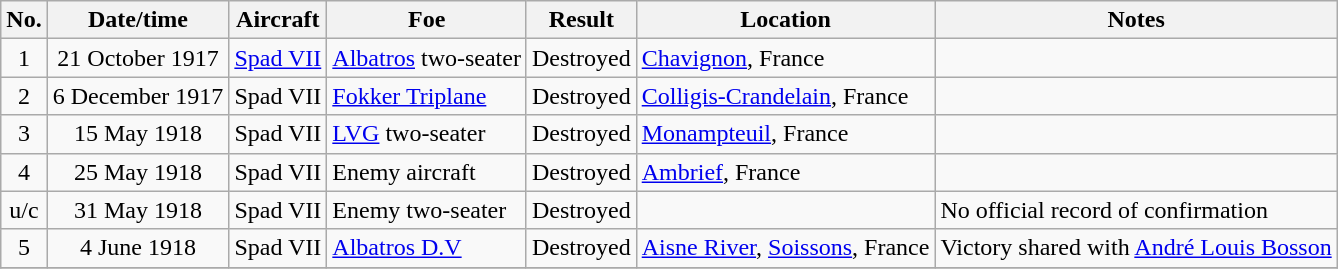<table class="wikitable" border="1" style="margin: 1em auto 1em auto">
<tr>
<th>No.</th>
<th>Date/time</th>
<th>Aircraft</th>
<th>Foe</th>
<th>Result</th>
<th>Location</th>
<th>Notes</th>
</tr>
<tr>
<td align="center">1</td>
<td align="center">21 October 1917</td>
<td><a href='#'>Spad VII</a></td>
<td><a href='#'>Albatros</a> two-seater</td>
<td>Destroyed</td>
<td><a href='#'>Chavignon</a>, France</td>
<td></td>
</tr>
<tr>
<td align="center">2</td>
<td align="center">6 December 1917</td>
<td>Spad VII</td>
<td><a href='#'>Fokker Triplane</a></td>
<td>Destroyed</td>
<td><a href='#'>Colligis-Crandelain</a>, France</td>
<td></td>
</tr>
<tr>
<td align="center">3</td>
<td align="center">15 May 1918</td>
<td>Spad VII</td>
<td><a href='#'>LVG</a> two-seater</td>
<td>Destroyed</td>
<td><a href='#'>Monampteuil</a>, France</td>
<td></td>
</tr>
<tr>
<td align="center">4</td>
<td align="center">25 May 1918</td>
<td>Spad VII</td>
<td>Enemy aircraft</td>
<td>Destroyed</td>
<td><a href='#'>Ambrief</a>, France</td>
<td></td>
</tr>
<tr>
<td align="center">u/c</td>
<td align="center">31 May 1918</td>
<td>Spad VII</td>
<td>Enemy two-seater</td>
<td>Destroyed</td>
<td></td>
<td>No official record of confirmation</td>
</tr>
<tr>
<td align="center">5</td>
<td align="center">4 June 1918</td>
<td>Spad VII</td>
<td><a href='#'>Albatros D.V</a></td>
<td>Destroyed</td>
<td><a href='#'>Aisne River</a>, <a href='#'>Soissons</a>, France</td>
<td>Victory shared with <a href='#'>André Louis Bosson</a></td>
</tr>
<tr>
</tr>
</table>
